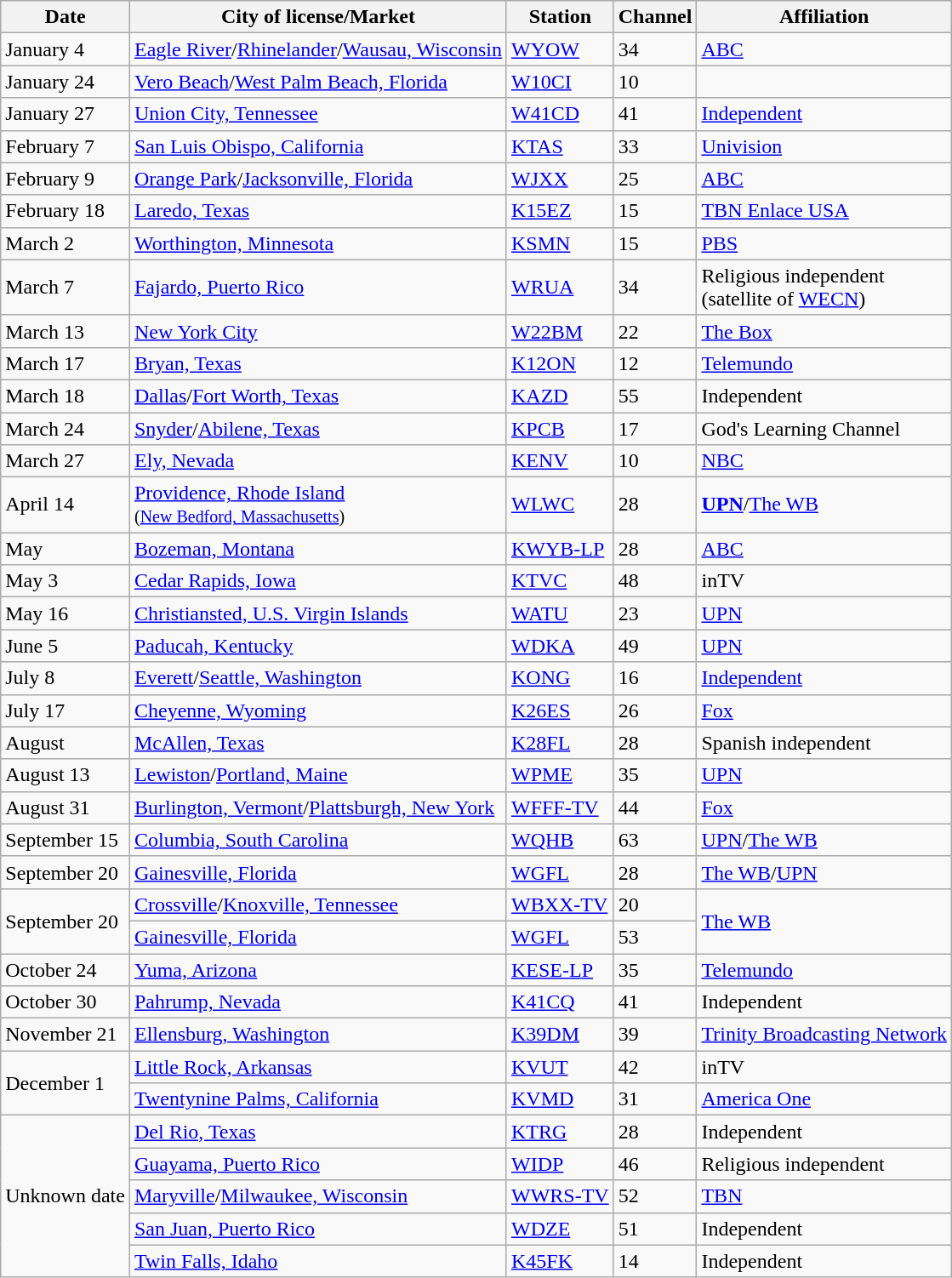<table class="wikitable">
<tr>
<th>Date</th>
<th>City of license/Market</th>
<th>Station</th>
<th>Channel</th>
<th>Affiliation</th>
</tr>
<tr>
<td>January 4</td>
<td><a href='#'>Eagle River</a>/<a href='#'>Rhinelander</a>/<a href='#'>Wausau, Wisconsin</a></td>
<td><a href='#'>WYOW</a></td>
<td>34</td>
<td><a href='#'>ABC</a></td>
</tr>
<tr>
<td>January 24</td>
<td><a href='#'>Vero Beach</a>/<a href='#'>West Palm Beach, Florida</a></td>
<td><a href='#'>W10CI</a></td>
<td>10</td>
<td></td>
</tr>
<tr>
<td>January 27</td>
<td><a href='#'>Union City, Tennessee</a></td>
<td><a href='#'>W41CD</a></td>
<td>41</td>
<td><a href='#'>Independent</a></td>
</tr>
<tr>
<td>February 7</td>
<td><a href='#'>San Luis Obispo, California</a></td>
<td><a href='#'>KTAS</a></td>
<td>33</td>
<td><a href='#'>Univision</a></td>
</tr>
<tr>
<td>February 9</td>
<td><a href='#'>Orange Park</a>/<a href='#'>Jacksonville, Florida</a></td>
<td><a href='#'>WJXX</a></td>
<td>25</td>
<td><a href='#'>ABC</a></td>
</tr>
<tr>
<td>February 18</td>
<td><a href='#'>Laredo, Texas</a></td>
<td><a href='#'>K15EZ</a></td>
<td>15</td>
<td><a href='#'>TBN Enlace USA</a></td>
</tr>
<tr>
<td>March 2</td>
<td><a href='#'>Worthington, Minnesota</a></td>
<td><a href='#'>KSMN</a></td>
<td>15</td>
<td><a href='#'>PBS</a> <br> </td>
</tr>
<tr>
<td>March 7</td>
<td><a href='#'>Fajardo, Puerto Rico</a></td>
<td><a href='#'>WRUA</a></td>
<td>34</td>
<td>Religious independent <br> (satellite of <a href='#'>WECN</a>)</td>
</tr>
<tr>
<td>March 13</td>
<td><a href='#'>New York City</a></td>
<td><a href='#'>W22BM</a></td>
<td>22</td>
<td><a href='#'>The Box</a></td>
</tr>
<tr>
<td>March 17</td>
<td><a href='#'>Bryan, Texas</a></td>
<td><a href='#'>K12ON</a></td>
<td>12</td>
<td><a href='#'>Telemundo</a></td>
</tr>
<tr>
<td>March 18</td>
<td><a href='#'>Dallas</a>/<a href='#'>Fort Worth, Texas</a></td>
<td><a href='#'>KAZD</a></td>
<td>55</td>
<td>Independent</td>
</tr>
<tr>
<td>March 24</td>
<td><a href='#'>Snyder</a>/<a href='#'>Abilene, Texas</a></td>
<td><a href='#'>KPCB</a></td>
<td>17</td>
<td>God's Learning Channel</td>
</tr>
<tr>
<td>March 27</td>
<td><a href='#'>Ely, Nevada</a></td>
<td><a href='#'>KENV</a></td>
<td>10</td>
<td><a href='#'>NBC</a></td>
</tr>
<tr>
<td>April 14</td>
<td><a href='#'>Providence, Rhode Island</a><br><small>(<a href='#'>New Bedford, Massachusetts</a>)</small></td>
<td><a href='#'>WLWC</a></td>
<td>28</td>
<td><strong><a href='#'>UPN</a></strong>/<a href='#'>The WB</a></td>
</tr>
<tr>
<td>May</td>
<td><a href='#'>Bozeman, Montana</a></td>
<td><a href='#'>KWYB-LP</a></td>
<td>28</td>
<td><a href='#'>ABC</a></td>
</tr>
<tr>
<td>May 3</td>
<td><a href='#'>Cedar Rapids, Iowa</a></td>
<td><a href='#'>KTVC</a></td>
<td>48</td>
<td>inTV</td>
</tr>
<tr>
<td>May 16</td>
<td><a href='#'>Christiansted, U.S. Virgin Islands</a></td>
<td><a href='#'>WATU</a></td>
<td>23</td>
<td><a href='#'>UPN</a></td>
</tr>
<tr>
<td>June 5</td>
<td><a href='#'>Paducah, Kentucky</a></td>
<td><a href='#'>WDKA</a></td>
<td>49</td>
<td><a href='#'>UPN</a></td>
</tr>
<tr>
<td>July 8</td>
<td><a href='#'>Everett</a>/<a href='#'>Seattle, Washington</a></td>
<td><a href='#'>KONG</a></td>
<td>16</td>
<td><a href='#'>Independent</a></td>
</tr>
<tr>
<td>July 17</td>
<td><a href='#'>Cheyenne, Wyoming</a></td>
<td><a href='#'>K26ES</a> <br> </td>
<td>26</td>
<td><a href='#'>Fox</a></td>
</tr>
<tr>
<td>August</td>
<td><a href='#'>McAllen, Texas</a></td>
<td><a href='#'>K28FL</a></td>
<td>28</td>
<td>Spanish independent</td>
</tr>
<tr>
<td>August 13</td>
<td><a href='#'>Lewiston</a>/<a href='#'>Portland, Maine</a></td>
<td><a href='#'>WPME</a></td>
<td>35</td>
<td><a href='#'>UPN</a></td>
</tr>
<tr>
<td>August 31</td>
<td><a href='#'>Burlington, Vermont</a>/<a href='#'>Plattsburgh, New York</a></td>
<td><a href='#'>WFFF-TV</a></td>
<td>44</td>
<td><a href='#'>Fox</a></td>
</tr>
<tr>
<td>September 15</td>
<td><a href='#'>Columbia, South Carolina</a></td>
<td><a href='#'>WQHB</a></td>
<td>63</td>
<td><a href='#'>UPN</a>/<a href='#'>The WB</a></td>
</tr>
<tr>
<td>September 20</td>
<td><a href='#'>Gainesville, Florida</a></td>
<td><a href='#'>WGFL</a></td>
<td>28</td>
<td><a href='#'>The WB</a>/<a href='#'>UPN</a></td>
</tr>
<tr>
<td rowspan="2">September 20</td>
<td><a href='#'>Crossville</a>/<a href='#'>Knoxville, Tennessee</a></td>
<td><a href='#'>WBXX-TV</a></td>
<td>20</td>
<td rowspan="2"><a href='#'>The WB</a></td>
</tr>
<tr>
<td><a href='#'>Gainesville, Florida</a></td>
<td><a href='#'>WGFL</a></td>
<td>53</td>
</tr>
<tr>
<td>October 24</td>
<td><a href='#'>Yuma, Arizona</a> <br> </td>
<td><a href='#'>KESE-LP</a></td>
<td>35</td>
<td><a href='#'>Telemundo</a></td>
</tr>
<tr>
<td>October 30</td>
<td><a href='#'>Pahrump, Nevada</a></td>
<td><a href='#'>K41CQ</a></td>
<td>41</td>
<td>Independent</td>
</tr>
<tr>
<td>November 21</td>
<td><a href='#'>Ellensburg, Washington</a></td>
<td><a href='#'>K39DM</a></td>
<td>39</td>
<td><a href='#'>Trinity Broadcasting Network</a></td>
</tr>
<tr>
<td rowspan=2>December 1</td>
<td><a href='#'>Little Rock, Arkansas</a></td>
<td><a href='#'>KVUT</a></td>
<td>42</td>
<td>inTV</td>
</tr>
<tr>
<td><a href='#'>Twentynine Palms, California</a></td>
<td><a href='#'>KVMD</a></td>
<td>31</td>
<td><a href='#'>America One</a></td>
</tr>
<tr>
<td rowspan=5>Unknown date</td>
<td><a href='#'>Del Rio, Texas</a></td>
<td><a href='#'>KTRG</a></td>
<td>28</td>
<td>Independent</td>
</tr>
<tr>
<td><a href='#'>Guayama, Puerto Rico</a></td>
<td><a href='#'>WIDP</a></td>
<td>46</td>
<td>Religious independent</td>
</tr>
<tr>
<td><a href='#'>Maryville</a>/<a href='#'>Milwaukee, Wisconsin</a></td>
<td><a href='#'>WWRS-TV</a></td>
<td>52</td>
<td><a href='#'>TBN</a></td>
</tr>
<tr>
<td><a href='#'>San Juan, Puerto Rico</a></td>
<td><a href='#'>WDZE</a></td>
<td>51</td>
<td>Independent</td>
</tr>
<tr>
<td><a href='#'>Twin Falls, Idaho</a></td>
<td><a href='#'>K45FK</a></td>
<td>14</td>
<td>Independent</td>
</tr>
</table>
